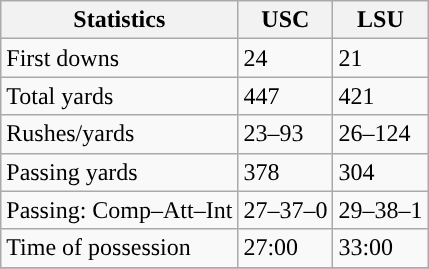<table class="wikitable" style="float: left;">
<tr>
<th>Statistics</th>
<th>USC</th>
<th>LSU</th>
</tr>
<tr>
<td>First downs</td>
<td>24</td>
<td>21</td>
</tr>
<tr>
<td>Total yards</td>
<td>447</td>
<td>421</td>
</tr>
<tr>
<td>Rushes/yards</td>
<td>23–93</td>
<td>26–124</td>
</tr>
<tr>
<td>Passing yards</td>
<td>378</td>
<td>304</td>
</tr>
<tr>
<td>Passing: Comp–Att–Int</td>
<td>27–37–0</td>
<td>29–38–1</td>
</tr>
<tr>
<td>Time of possession</td>
<td>27:00</td>
<td>33:00</td>
</tr>
<tr>
</tr>
</table>
